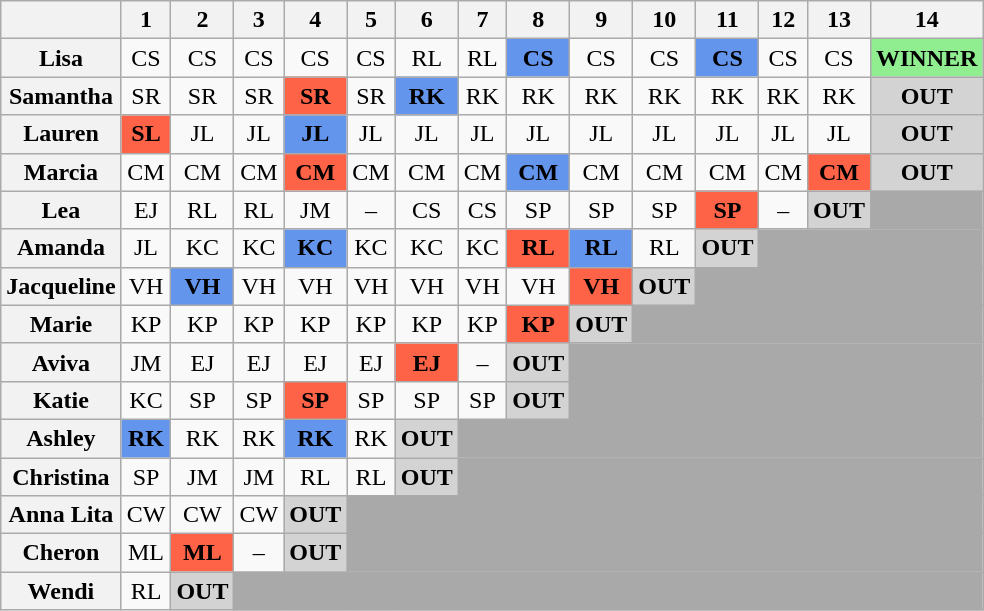<table class="wikitable" style="text-align:center">
<tr>
<th></th>
<th>1</th>
<th>2</th>
<th>3</th>
<th>4</th>
<th>5</th>
<th>6</th>
<th>7</th>
<th>8</th>
<th>9</th>
<th>10</th>
<th>11</th>
<th>12</th>
<th>13 </th>
<th>14</th>
</tr>
<tr>
<th>Lisa</th>
<td>CS</td>
<td>CS</td>
<td>CS</td>
<td>CS</td>
<td>CS</td>
<td>RL</td>
<td>RL</td>
<td style="background:cornflowerblue;"><strong>CS</strong></td>
<td>CS</td>
<td>CS</td>
<td style="background:cornflowerblue;"><strong>CS</strong></td>
<td>CS</td>
<td>CS</td>
<td style="background:lightgreen;"><strong>WINNER</strong></td>
</tr>
<tr>
<th>Samantha</th>
<td>SR</td>
<td>SR</td>
<td>SR</td>
<td style="background:tomato;"><strong>SR</strong></td>
<td>SR</td>
<td style="background:cornflowerblue;"><strong>RK</strong></td>
<td>RK</td>
<td>RK</td>
<td>RK</td>
<td>RK</td>
<td>RK</td>
<td>RK</td>
<td>RK</td>
<td style="background:lightgray;"><strong>OUT</strong></td>
</tr>
<tr>
<th>Lauren</th>
<td style="background:tomato;"><strong>SL</strong></td>
<td>JL</td>
<td>JL</td>
<td style="background:cornflowerblue;"><strong>JL</strong></td>
<td>JL</td>
<td>JL</td>
<td>JL</td>
<td>JL</td>
<td>JL</td>
<td>JL</td>
<td>JL</td>
<td>JL</td>
<td>JL</td>
<td style="background:lightgray;"><strong>OUT</strong></td>
</tr>
<tr>
<th>Marcia</th>
<td>CM</td>
<td>CM</td>
<td>CM</td>
<td style="background:tomato;"><strong>CM</strong></td>
<td>CM</td>
<td>CM</td>
<td>CM</td>
<td style="background:cornflowerblue;"><strong>CM</strong></td>
<td>CM</td>
<td>CM</td>
<td>CM</td>
<td>CM</td>
<td style="background:tomato;"><strong>CM</strong></td>
<td style="background:lightgray;"><strong>OUT</strong></td>
</tr>
<tr>
<th>Lea</th>
<td>EJ</td>
<td>RL</td>
<td>RL</td>
<td>JM</td>
<td>–</td>
<td>CS</td>
<td>CS</td>
<td>SP</td>
<td>SP</td>
<td>SP</td>
<td style="background:tomato;"><strong>SP</strong></td>
<td>–</td>
<td style="background:lightgray;"><strong>OUT</strong></td>
<td colspan=1 style="background:darkgray;"></td>
</tr>
<tr>
<th>Amanda</th>
<td>JL</td>
<td>KC</td>
<td>KC</td>
<td style="background:cornflowerblue;"><strong>KC</strong></td>
<td>KC</td>
<td>KC</td>
<td>KC</td>
<td style="background:tomato;"><strong>RL</strong></td>
<td style="background:cornflowerblue;"><strong>RL</strong></td>
<td>RL</td>
<td style="background:lightgray;"><strong>OUT</strong></td>
<td colspan=3 style="background:darkgray;"></td>
</tr>
<tr>
<th>Jacqueline</th>
<td>VH</td>
<td style="background:cornflowerblue;"><strong>VH</strong></td>
<td>VH</td>
<td>VH</td>
<td>VH</td>
<td>VH</td>
<td>VH</td>
<td>VH</td>
<td style="background:tomato;"><strong>VH</strong></td>
<td style="background:lightgray;"><strong>OUT</strong></td>
<td colspan=4 style="background:darkgray;"></td>
</tr>
<tr>
<th>Marie</th>
<td>KP</td>
<td>KP</td>
<td>KP</td>
<td>KP</td>
<td>KP</td>
<td>KP</td>
<td>KP</td>
<td style="background:tomato;"><strong>KP</strong></td>
<td style="background:lightgray;"><strong>OUT</strong></td>
<td colspan=5 style="background:darkgray;"></td>
</tr>
<tr>
<th>Aviva</th>
<td>JM</td>
<td>EJ</td>
<td>EJ</td>
<td>EJ</td>
<td>EJ</td>
<td style="background:tomato;"><strong>EJ</strong></td>
<td>–</td>
<td style="background:lightgray;"><strong>OUT</strong></td>
<td colspan=6 style="background:darkgray;"></td>
</tr>
<tr>
<th>Katie</th>
<td>KC</td>
<td>SP</td>
<td>SP</td>
<td style="background:tomato;"><strong>SP</strong></td>
<td>SP</td>
<td>SP</td>
<td>SP</td>
<td style="background:lightgray;"><strong>OUT</strong></td>
<td colspan=6 style="background:darkgray;"></td>
</tr>
<tr>
<th>Ashley</th>
<td style="background:cornflowerblue;"><strong>RK</strong></td>
<td>RK</td>
<td>RK</td>
<td style="background:cornflowerblue;"><strong>RK</strong></td>
<td>RK</td>
<td style="background:lightgray;"><strong>OUT</strong></td>
<td colspan=8 style="background:darkgray;"></td>
</tr>
<tr>
<th>Christina</th>
<td>SP</td>
<td>JM</td>
<td>JM</td>
<td>RL</td>
<td>RL</td>
<td style="background:lightgray;"><strong>OUT</strong></td>
<td colspan=8 style="background:darkgray;"></td>
</tr>
<tr>
<th>Anna Lita</th>
<td>CW</td>
<td>CW</td>
<td>CW</td>
<td style="background:lightgray;"><strong>OUT</strong></td>
<td colspan=10 style="background:darkgray;"></td>
</tr>
<tr>
<th>Cheron</th>
<td>ML</td>
<td style="background:tomato;"><strong>ML</strong></td>
<td>–</td>
<td style="background:lightgray;"><strong>OUT</strong></td>
<td colspan=10 style="background:darkgray;"></td>
</tr>
<tr>
<th>Wendi</th>
<td>RL</td>
<td style="background:lightgray;"><strong>OUT</strong></td>
<td colspan=12 style="background:darkgray;"></td>
</tr>
</table>
